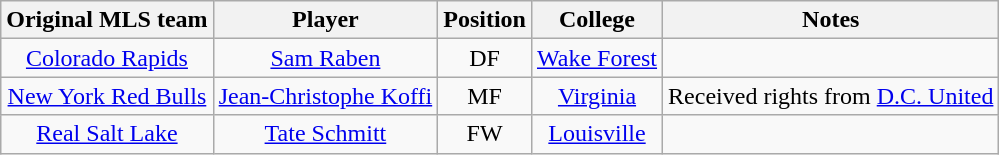<table class="wikitable sortable" style="text-align:center">
<tr>
<th>Original MLS team</th>
<th>Player</th>
<th>Position</th>
<th>College</th>
<th>Notes</th>
</tr>
<tr>
<td><a href='#'>Colorado Rapids</a></td>
<td><a href='#'>Sam Raben</a></td>
<td>DF</td>
<td><a href='#'>Wake Forest</a></td>
<td></td>
</tr>
<tr>
<td><a href='#'>New York Red Bulls</a></td>
<td><a href='#'>Jean-Christophe Koffi</a></td>
<td>MF</td>
<td><a href='#'>Virginia</a></td>
<td>Received rights from <a href='#'>D.C. United</a></td>
</tr>
<tr>
<td><a href='#'>Real Salt Lake</a></td>
<td><a href='#'>Tate Schmitt</a></td>
<td>FW</td>
<td><a href='#'>Louisville</a></td>
<td></td>
</tr>
</table>
